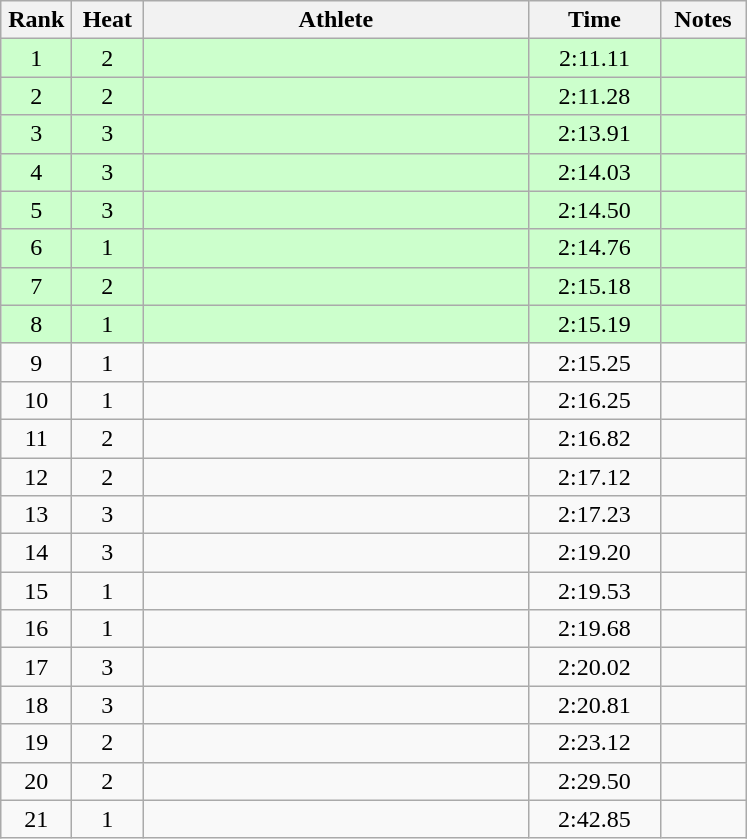<table class="wikitable" style="text-align:center">
<tr>
<th width=40>Rank</th>
<th width=40>Heat</th>
<th width=250>Athlete</th>
<th width=80>Time</th>
<th width=50>Notes</th>
</tr>
<tr bgcolor=ccffcc>
<td>1</td>
<td>2</td>
<td align=left></td>
<td>2:11.11</td>
<td></td>
</tr>
<tr bgcolor=ccffcc>
<td>2</td>
<td>2</td>
<td align=left></td>
<td>2:11.28</td>
<td></td>
</tr>
<tr bgcolor=ccffcc>
<td>3</td>
<td>3</td>
<td align=left></td>
<td>2:13.91</td>
<td></td>
</tr>
<tr bgcolor=ccffcc>
<td>4</td>
<td>3</td>
<td align=left></td>
<td>2:14.03</td>
<td></td>
</tr>
<tr bgcolor=ccffcc>
<td>5</td>
<td>3</td>
<td align=left></td>
<td>2:14.50</td>
<td></td>
</tr>
<tr bgcolor=ccffcc>
<td>6</td>
<td>1</td>
<td align=left></td>
<td>2:14.76</td>
<td></td>
</tr>
<tr bgcolor=ccffcc>
<td>7</td>
<td>2</td>
<td align=left></td>
<td>2:15.18</td>
<td></td>
</tr>
<tr bgcolor=ccffcc>
<td>8</td>
<td>1</td>
<td align=left></td>
<td>2:15.19</td>
<td></td>
</tr>
<tr>
<td>9</td>
<td>1</td>
<td align=left></td>
<td>2:15.25</td>
<td></td>
</tr>
<tr>
<td>10</td>
<td>1</td>
<td align=left></td>
<td>2:16.25</td>
<td></td>
</tr>
<tr>
<td>11</td>
<td>2</td>
<td align=left></td>
<td>2:16.82</td>
<td></td>
</tr>
<tr>
<td>12</td>
<td>2</td>
<td align=left></td>
<td>2:17.12</td>
<td></td>
</tr>
<tr>
<td>13</td>
<td>3</td>
<td align=left></td>
<td>2:17.23</td>
<td></td>
</tr>
<tr>
<td>14</td>
<td>3</td>
<td align=left></td>
<td>2:19.20</td>
<td></td>
</tr>
<tr>
<td>15</td>
<td>1</td>
<td align=left></td>
<td>2:19.53</td>
<td></td>
</tr>
<tr>
<td>16</td>
<td>1</td>
<td align=left></td>
<td>2:19.68</td>
<td></td>
</tr>
<tr>
<td>17</td>
<td>3</td>
<td align=left></td>
<td>2:20.02</td>
<td></td>
</tr>
<tr>
<td>18</td>
<td>3</td>
<td align=left></td>
<td>2:20.81</td>
<td></td>
</tr>
<tr>
<td>19</td>
<td>2</td>
<td align=left></td>
<td>2:23.12</td>
<td></td>
</tr>
<tr>
<td>20</td>
<td>2</td>
<td align=left></td>
<td>2:29.50</td>
<td></td>
</tr>
<tr>
<td>21</td>
<td>1</td>
<td align=left></td>
<td>2:42.85</td>
<td></td>
</tr>
</table>
